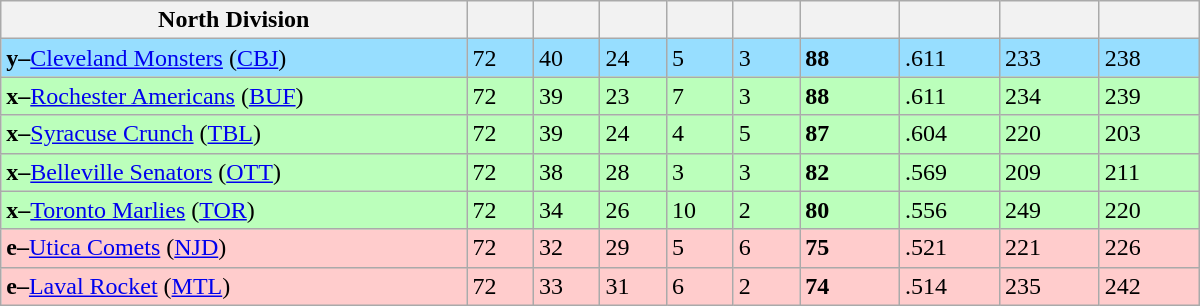<table class="wikitable" style="width:50em">
<tr>
<th width="35%">North Division</th>
<th width="5%"></th>
<th width="5%"></th>
<th width="5%"></th>
<th width="5%"></th>
<th width="5%"></th>
<th width="7.5%"></th>
<th width="7.5%"></th>
<th width="7.5%"></th>
<th width="7.5%"></th>
</tr>
<tr bgcolor=#97DEFF>
<td><strong>y–</strong><a href='#'>Cleveland Monsters</a> (<a href='#'>CBJ</a>)</td>
<td>72</td>
<td>40</td>
<td>24</td>
<td>5</td>
<td>3</td>
<td><strong>88</strong></td>
<td>.611</td>
<td>233</td>
<td>238</td>
</tr>
<tr bgcolor=#bbffbb>
<td><strong>x–</strong><a href='#'>Rochester Americans</a> (<a href='#'>BUF</a>)</td>
<td>72</td>
<td>39</td>
<td>23</td>
<td>7</td>
<td>3</td>
<td><strong>88</strong></td>
<td>.611</td>
<td>234</td>
<td>239</td>
</tr>
<tr bgcolor=#bbffbb>
<td><strong>x–</strong><a href='#'>Syracuse Crunch</a> (<a href='#'>TBL</a>)</td>
<td>72</td>
<td>39</td>
<td>24</td>
<td>4</td>
<td>5</td>
<td><strong>87</strong></td>
<td>.604</td>
<td>220</td>
<td>203</td>
</tr>
<tr bgcolor=#bbffbb>
<td><strong>x–</strong><a href='#'>Belleville Senators</a> (<a href='#'>OTT</a>)</td>
<td>72</td>
<td>38</td>
<td>28</td>
<td>3</td>
<td>3</td>
<td><strong>82</strong></td>
<td>.569</td>
<td>209</td>
<td>211</td>
</tr>
<tr bgcolor=#bbffbb>
<td><strong>x–</strong><a href='#'>Toronto Marlies</a> (<a href='#'>TOR</a>)</td>
<td>72</td>
<td>34</td>
<td>26</td>
<td>10</td>
<td>2</td>
<td><strong>80</strong></td>
<td>.556</td>
<td>249</td>
<td>220</td>
</tr>
<tr bgcolor=#ffcccc>
<td><strong>e–</strong><a href='#'>Utica Comets</a> (<a href='#'>NJD</a>)</td>
<td>72</td>
<td>32</td>
<td>29</td>
<td>5</td>
<td>6</td>
<td><strong>75</strong></td>
<td>.521</td>
<td>221</td>
<td>226</td>
</tr>
<tr bgcolor=#ffcccc>
<td><strong>e–</strong><a href='#'>Laval Rocket</a> (<a href='#'>MTL</a>)</td>
<td>72</td>
<td>33</td>
<td>31</td>
<td>6</td>
<td>2</td>
<td><strong>74</strong></td>
<td>.514</td>
<td>235</td>
<td>242</td>
</tr>
</table>
